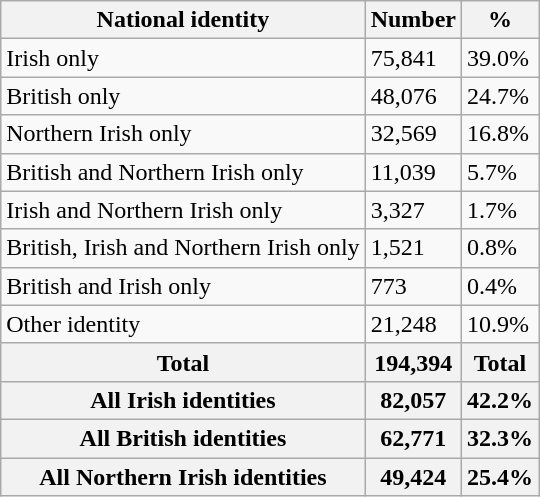<table class="wikitable">
<tr>
<th>National identity</th>
<th>Number</th>
<th>%</th>
</tr>
<tr>
<td>Irish only</td>
<td>75,841</td>
<td>39.0%</td>
</tr>
<tr>
<td>British only</td>
<td>48,076</td>
<td>24.7%</td>
</tr>
<tr>
<td>Northern Irish only</td>
<td>32,569</td>
<td>16.8%</td>
</tr>
<tr>
<td>British and Northern Irish only</td>
<td>11,039</td>
<td>5.7%</td>
</tr>
<tr>
<td>Irish and Northern Irish only</td>
<td>3,327</td>
<td>1.7%</td>
</tr>
<tr>
<td>British, Irish and Northern Irish only</td>
<td>1,521</td>
<td>0.8%</td>
</tr>
<tr>
<td>British and Irish only</td>
<td>773</td>
<td>0.4%</td>
</tr>
<tr>
<td>Other identity</td>
<td>21,248</td>
<td>10.9%</td>
</tr>
<tr>
<th>Total</th>
<th>194,394</th>
<th>Total</th>
</tr>
<tr>
<th>All Irish identities</th>
<th>82,057</th>
<th>42.2%</th>
</tr>
<tr>
<th>All British identities</th>
<th>62,771</th>
<th>32.3%</th>
</tr>
<tr>
<th>All Northern Irish identities</th>
<th>49,424</th>
<th>25.4%</th>
</tr>
</table>
